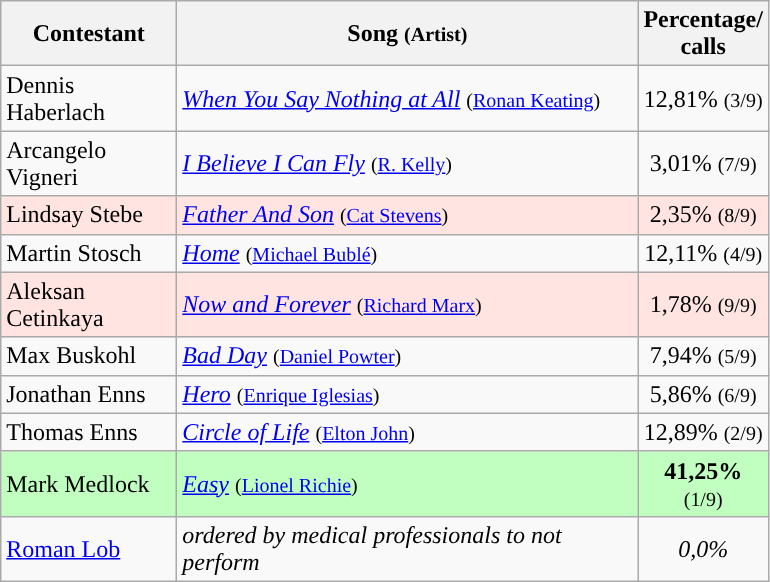<table class="wikitable">
<tr>
<th width="110">Contestant</th>
<th width="300">Song <small>(Artist)</small></th>
<th width="28">Percentage/<br>calls</th>
</tr>
<tr>
<td align="left">Dennis Haberlach</td>
<td align="left"><em><a href='#'>When You Say Nothing at All</a></em> <small>(<a href='#'>Ronan Keating</a>)</small></td>
<td align="center">12,81% <small>(3/9)</small></td>
</tr>
<tr>
<td align="left">Arcangelo Vigneri</td>
<td align="left"><em><a href='#'>I Believe I Can Fly</a></em> <small>(<a href='#'>R. Kelly</a>)</small></td>
<td align="center">3,01% <small>(7/9)</small></td>
</tr>
<tr bgcolor="#FFE4E1">
<td align="left">Lindsay Stebe</td>
<td align="left"><em><a href='#'>Father And Son</a></em> <small>(<a href='#'>Cat Stevens</a>)</small></td>
<td align="center">2,35% <small>(8/9)</small></td>
</tr>
<tr>
<td align="left">Martin Stosch</td>
<td align="left"><em><a href='#'>Home</a></em> <small>(<a href='#'>Michael Bublé</a>)</small></td>
<td align="center">12,11% <small>(4/9)</small></td>
</tr>
<tr bgcolor="#FFE4E1">
<td align="left">Aleksan Cetinkaya</td>
<td align="left"><em><a href='#'>Now and Forever</a></em> <small>(<a href='#'>Richard Marx</a>)</small></td>
<td align="center">1,78% <small>(9/9)</small></td>
</tr>
<tr>
<td align="left">Max Buskohl</td>
<td align="left"><em><a href='#'>Bad Day</a></em> <small>(<a href='#'>Daniel Powter</a>)</small></td>
<td align="center">7,94% <small>(5/9)</small></td>
</tr>
<tr>
<td align="left">Jonathan Enns</td>
<td align="left"><em><a href='#'>Hero</a></em> <small>(<a href='#'>Enrique Iglesias</a>)</small></td>
<td align="center">5,86% <small>(6/9)</small></td>
</tr>
<tr>
<td align="left">Thomas Enns</td>
<td align="left"><em><a href='#'>Circle of Life</a></em> <small>(<a href='#'>Elton John</a>)</small></td>
<td align="center">12,89% <small>(2/9)</small></td>
</tr>
<tr bgcolor="#C1FFC1">
<td align="left">Mark Medlock</td>
<td align="left"><em><a href='#'>Easy</a></em> <small>(<a href='#'>Lionel Richie</a>)</small></td>
<td align="center"><strong>41,25%</strong> <small>(1/9)</small></td>
</tr>
<tr>
<td align="left"><a href='#'>Roman Lob</a></td>
<td align="left"><em>ordered by medical professionals to not perform</em></td>
<td align="center"><em>0,0%</em></td>
</tr>
</table>
